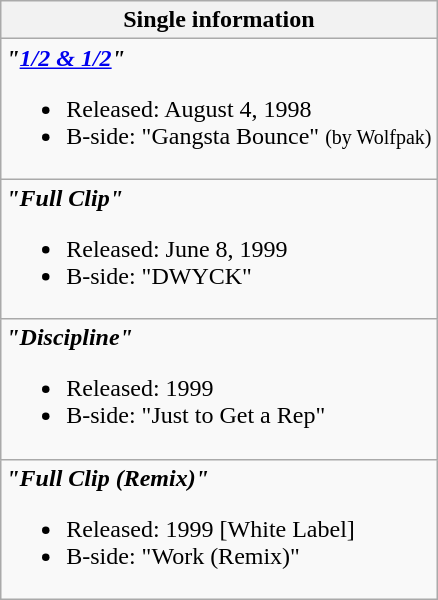<table class="wikitable">
<tr>
<th>Single information</th>
</tr>
<tr>
<td><strong><em>"<a href='#'>1/2 & 1/2</a>"</em></strong><br><ul><li>Released: August 4, 1998</li><li>B-side: "Gangsta Bounce" <small>(by Wolfpak)</small></li></ul></td>
</tr>
<tr>
<td><strong><em>"Full Clip"</em></strong><br><ul><li>Released: June 8, 1999</li><li>B-side: "DWYCK"</li></ul></td>
</tr>
<tr>
<td><strong><em>"Discipline"</em></strong><br><ul><li>Released: 1999</li><li>B-side: "Just to Get a Rep"</li></ul></td>
</tr>
<tr>
<td><strong><em>"Full Clip (Remix)"</em></strong><br><ul><li>Released: 1999 [White Label]</li><li>B-side: "Work (Remix)"</li></ul></td>
</tr>
</table>
